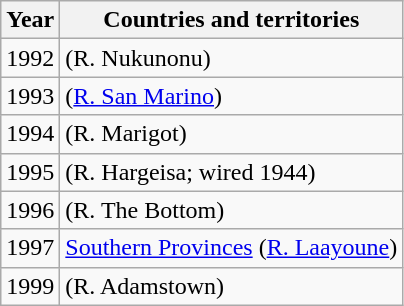<table class="wikitable">
<tr>
<th>Year</th>
<th>Countries and territories</th>
</tr>
<tr>
<td>1992</td>
<td> (R. Nukunonu)</td>
</tr>
<tr>
<td>1993</td>
<td> (<a href='#'>R. San Marino</a>)</td>
</tr>
<tr>
<td>1994</td>
<td> (R. Marigot)</td>
</tr>
<tr>
<td>1995</td>
<td> (R. Hargeisa; wired 1944)</td>
</tr>
<tr>
<td>1996</td>
<td> (R. The Bottom)</td>
</tr>
<tr>
<td>1997</td>
<td> <a href='#'>Southern Provinces</a> (<a href='#'>R. Laayoune</a>)</td>
</tr>
<tr>
<td>1999</td>
<td> (R. Adamstown)</td>
</tr>
</table>
